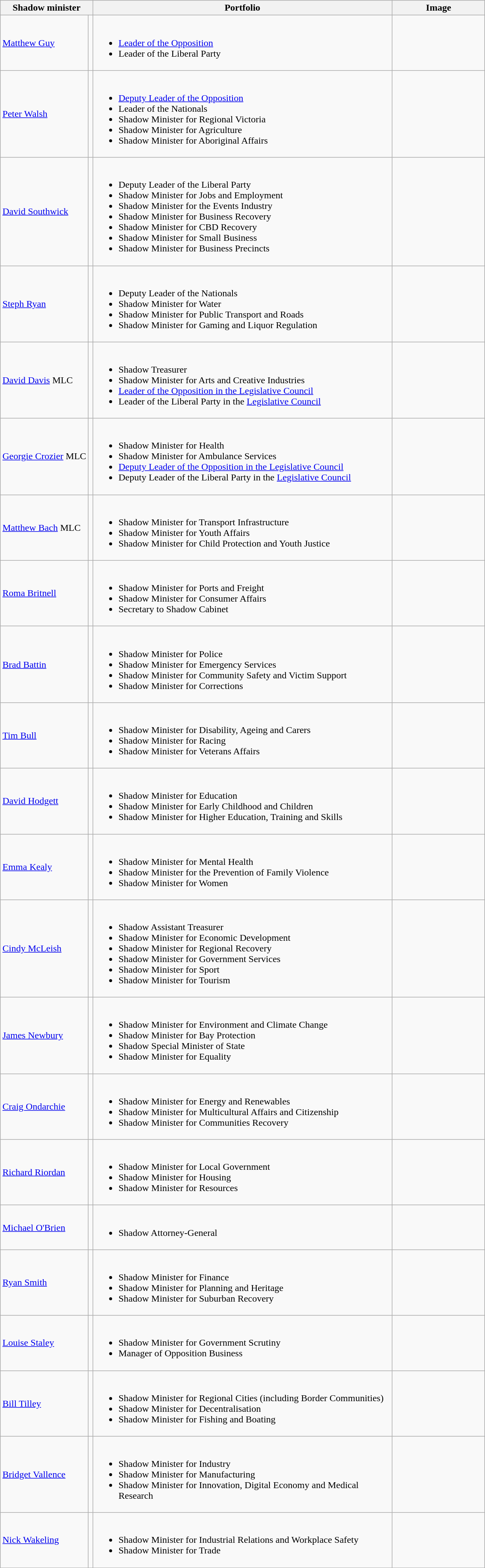<table class="wikitable">
<tr>
<th colspan="2" width="80">Shadow minister</th>
<th width="500">Portfolio</th>
<th width="150">Image</th>
</tr>
<tr>
<td><a href='#'>Matthew Guy</a> </td>
<td></td>
<td><br><ul><li><a href='#'>Leader of the Opposition</a></li><li>Leader of the Liberal Party</li></ul></td>
<td></td>
</tr>
<tr>
<td><a href='#'>Peter Walsh</a> </td>
<td></td>
<td><br><ul><li><a href='#'>Deputy Leader of the Opposition</a></li><li>Leader of the Nationals</li><li>Shadow Minister for Regional Victoria</li><li>Shadow Minister for Agriculture</li><li>Shadow Minister for Aboriginal Affairs</li></ul></td>
<td></td>
</tr>
<tr>
<td><a href='#'>David Southwick</a> </td>
<td></td>
<td><br><ul><li>Deputy Leader of the Liberal Party</li><li>Shadow Minister for Jobs and Employment</li><li>Shadow Minister for the Events Industry</li><li>Shadow Minister for Business Recovery</li><li>Shadow Minister for CBD Recovery</li><li>Shadow Minister for Small Business</li><li>Shadow Minister for Business Precincts</li></ul></td>
<td></td>
</tr>
<tr>
<td><a href='#'>Steph Ryan</a> </td>
<td></td>
<td><br><ul><li>Deputy Leader of the Nationals</li><li>Shadow Minister for Water</li><li>Shadow Minister for Public Transport and Roads</li><li>Shadow Minister for Gaming and Liquor Regulation</li></ul></td>
<td></td>
</tr>
<tr>
<td><a href='#'>David Davis</a> MLC</td>
<td></td>
<td><br><ul><li>Shadow Treasurer</li><li>Shadow Minister for Arts and Creative Industries</li><li><a href='#'>Leader of the Opposition in the Legislative Council</a></li><li>Leader of the Liberal Party in the <a href='#'>Legislative Council</a></li></ul></td>
<td></td>
</tr>
<tr>
<td><a href='#'>Georgie Crozier</a> MLC</td>
<td></td>
<td><br><ul><li>Shadow Minister for Health</li><li>Shadow Minister for Ambulance Services</li><li><a href='#'>Deputy Leader of the Opposition in the Legislative Council</a></li><li>Deputy Leader of the Liberal Party in the <a href='#'>Legislative Council</a></li></ul></td>
<td></td>
</tr>
<tr>
<td><a href='#'>Matthew Bach</a> MLC</td>
<td></td>
<td><br><ul><li>Shadow Minister for Transport Infrastructure</li><li>Shadow Minister for Youth Affairs</li><li>Shadow Minister for Child Protection and Youth Justice</li></ul></td>
<td></td>
</tr>
<tr>
<td><a href='#'>Roma Britnell</a> </td>
<td></td>
<td><br><ul><li>Shadow Minister for Ports and Freight</li><li>Shadow Minister for Consumer Affairs</li><li>Secretary to Shadow Cabinet</li></ul></td>
<td></td>
</tr>
<tr>
<td><a href='#'>Brad Battin</a> </td>
<td></td>
<td><br><ul><li>Shadow Minister for Police</li><li>Shadow Minister for Emergency Services</li><li>Shadow Minister for Community Safety and Victim Support</li><li>Shadow Minister for Corrections</li></ul></td>
<td></td>
</tr>
<tr>
<td><a href='#'>Tim Bull</a> </td>
<td></td>
<td><br><ul><li>Shadow Minister for Disability, Ageing and Carers</li><li>Shadow Minister for Racing</li><li>Shadow Minister for Veterans Affairs</li></ul></td>
<td></td>
</tr>
<tr>
<td><a href='#'>David Hodgett</a> </td>
<td></td>
<td><br><ul><li>Shadow Minister for Education</li><li>Shadow Minister for Early Childhood and Children</li><li>Shadow Minister for Higher Education, Training and Skills</li></ul></td>
<td></td>
</tr>
<tr>
<td><a href='#'>Emma Kealy</a> </td>
<td></td>
<td><br><ul><li>Shadow Minister for Mental Health</li><li>Shadow Minister for the Prevention of Family Violence</li><li>Shadow Minister for Women</li></ul></td>
<td></td>
</tr>
<tr>
<td><a href='#'>Cindy McLeish</a> </td>
<td></td>
<td><br><ul><li>Shadow Assistant Treasurer</li><li>Shadow Minister for Economic Development</li><li>Shadow Minister for Regional Recovery</li><li>Shadow Minister for Government Services</li><li>Shadow Minister for Sport</li><li>Shadow Minister for Tourism</li></ul></td>
<td></td>
</tr>
<tr>
<td><a href='#'>James Newbury</a> </td>
<td></td>
<td><br><ul><li>Shadow Minister for Environment and Climate Change</li><li>Shadow Minister for Bay Protection</li><li>Shadow Special Minister of State</li><li>Shadow Minister for Equality</li></ul></td>
<td></td>
</tr>
<tr>
<td><a href='#'>Craig Ondarchie</a> </td>
<td></td>
<td><br><ul><li>Shadow Minister for Energy and Renewables</li><li>Shadow Minister for Multicultural Affairs and Citizenship</li><li>Shadow Minister for Communities Recovery</li></ul></td>
<td></td>
</tr>
<tr>
<td><a href='#'>Richard Riordan</a> </td>
<td></td>
<td><br><ul><li>Shadow Minister for Local Government</li><li>Shadow Minister for Housing</li><li>Shadow Minister for Resources</li></ul></td>
<td></td>
</tr>
<tr>
<td><a href='#'>Michael O'Brien</a> </td>
<td></td>
<td><br><ul><li>Shadow Attorney-General</li></ul></td>
<td></td>
</tr>
<tr>
<td><a href='#'>Ryan Smith</a> </td>
<td></td>
<td><br><ul><li>Shadow Minister for Finance</li><li>Shadow Minister for Planning and Heritage</li><li>Shadow Minister for Suburban Recovery</li></ul></td>
<td></td>
</tr>
<tr>
<td><a href='#'>Louise Staley</a> </td>
<td></td>
<td><br><ul><li>Shadow Minister for Government Scrutiny</li><li>Manager of Opposition Business</li></ul></td>
<td></td>
</tr>
<tr>
<td><a href='#'>Bill Tilley</a> </td>
<td></td>
<td><br><ul><li>Shadow Minister for Regional Cities (including Border Communities)</li><li>Shadow Minister for Decentralisation</li><li>Shadow Minister for Fishing and Boating</li></ul></td>
<td></td>
</tr>
<tr>
<td><a href='#'>Bridget Vallence</a> </td>
<td></td>
<td><br><ul><li>Shadow Minister for Industry</li><li>Shadow Minister for Manufacturing</li><li>Shadow Minister for Innovation, Digital Economy and Medical Research</li></ul></td>
<td></td>
</tr>
<tr>
<td><a href='#'>Nick Wakeling</a> </td>
<td></td>
<td><br><ul><li>Shadow Minister for Industrial Relations and Workplace Safety</li><li>Shadow Minister for Trade</li></ul></td>
<td></td>
</tr>
</table>
